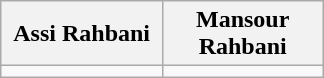<table class="wikitable" style="float:right">
<tr>
<th style="width: 100px">Assi Rahbani</th>
<th style="width: 100px">Mansour Rahbani</th>
</tr>
<tr>
<td></td>
<td></td>
</tr>
</table>
